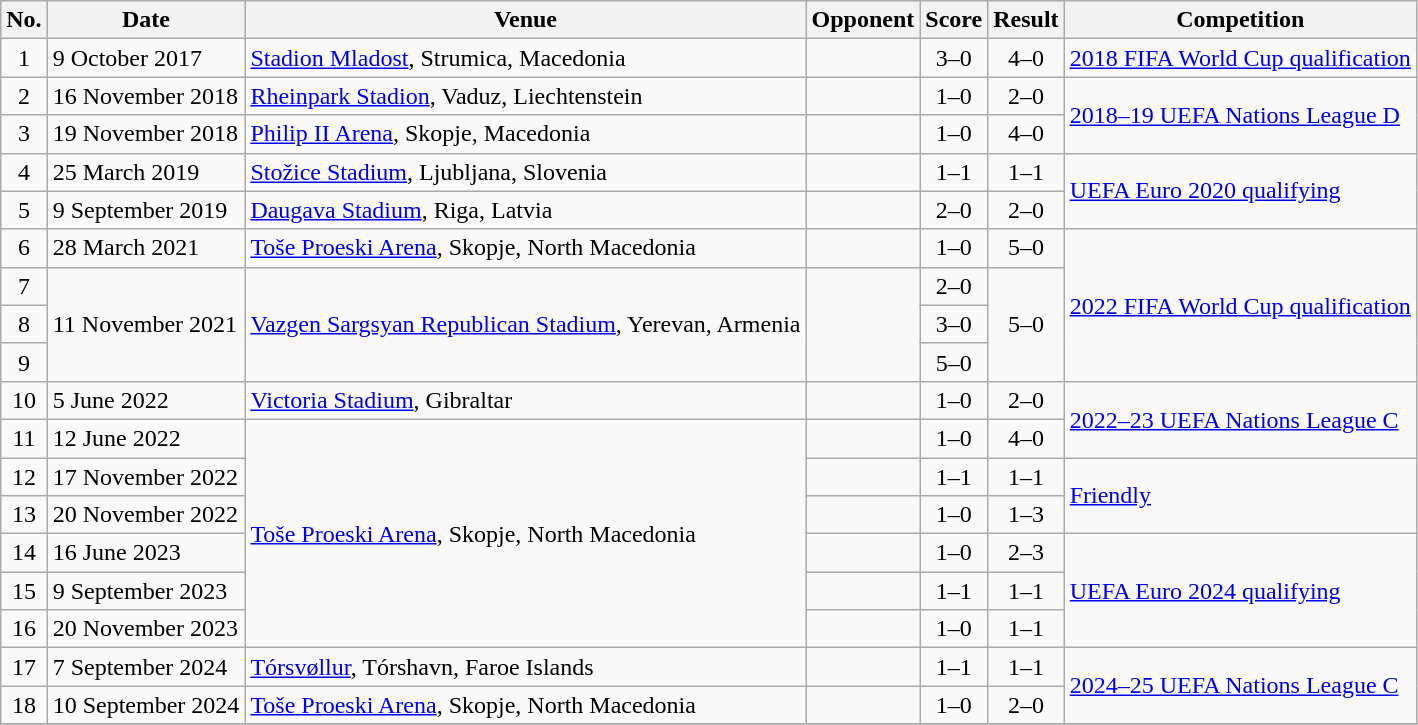<table class="wikitable sortable">
<tr>
<th scope="col">No.</th>
<th scope="col">Date</th>
<th scope="col">Venue</th>
<th scope="col">Opponent</th>
<th scope="col">Score</th>
<th scope="col">Result</th>
<th scope="col">Competition</th>
</tr>
<tr>
<td align="center">1</td>
<td>9 October 2017</td>
<td><a href='#'>Stadion Mladost</a>, Strumica, Macedonia</td>
<td></td>
<td align="center">3–0</td>
<td align="center">4–0</td>
<td><a href='#'>2018 FIFA World Cup qualification</a></td>
</tr>
<tr>
<td align="center">2</td>
<td>16 November 2018</td>
<td><a href='#'>Rheinpark Stadion</a>, Vaduz, Liechtenstein</td>
<td></td>
<td align="center">1–0</td>
<td align="center">2–0</td>
<td rowspan="2"><a href='#'>2018–19 UEFA Nations League D</a></td>
</tr>
<tr>
<td align="center">3</td>
<td>19 November 2018</td>
<td><a href='#'>Philip II Arena</a>, Skopje, Macedonia</td>
<td></td>
<td align="center">1–0</td>
<td align="center">4–0</td>
</tr>
<tr>
<td align="center">4</td>
<td>25 March 2019</td>
<td><a href='#'>Stožice Stadium</a>, Ljubljana, Slovenia</td>
<td></td>
<td align="center">1–1</td>
<td align="center">1–1</td>
<td rowspan="2"><a href='#'>UEFA Euro 2020 qualifying</a></td>
</tr>
<tr>
<td align="center">5</td>
<td>9 September 2019</td>
<td><a href='#'>Daugava Stadium</a>, Riga, Latvia</td>
<td></td>
<td align="center">2–0</td>
<td align="center">2–0</td>
</tr>
<tr>
<td align="center">6</td>
<td>28 March 2021</td>
<td><a href='#'>Toše Proeski Arena</a>, Skopje, North Macedonia</td>
<td></td>
<td align="center">1–0</td>
<td align="center">5–0</td>
<td rowspan=4><a href='#'>2022 FIFA World Cup qualification</a></td>
</tr>
<tr>
<td align="center">7</td>
<td rowspan=3>11 November 2021</td>
<td rowspan=3><a href='#'>Vazgen Sargsyan Republican Stadium</a>, Yerevan, Armenia</td>
<td rowspan=3></td>
<td align="center">2–0</td>
<td rowspan=3 align="center">5–0</td>
</tr>
<tr>
<td align="center">8</td>
<td align="center">3–0</td>
</tr>
<tr>
<td align="center">9</td>
<td align="center">5–0</td>
</tr>
<tr>
<td align="center">10</td>
<td>5 June 2022</td>
<td><a href='#'>Victoria Stadium</a>, Gibraltar</td>
<td></td>
<td align="center">1–0</td>
<td align="center">2–0</td>
<td rowspan=2><a href='#'>2022–23 UEFA Nations League C</a></td>
</tr>
<tr>
<td align="center">11</td>
<td>12 June 2022</td>
<td rowspan=6><a href='#'>Toše Proeski Arena</a>, Skopje, North Macedonia</td>
<td></td>
<td align="center">1–0</td>
<td align="center">4–0</td>
</tr>
<tr>
<td align="center">12</td>
<td>17 November 2022</td>
<td></td>
<td align="center">1–1</td>
<td align="center">1–1</td>
<td rowspan=2><a href='#'>Friendly</a></td>
</tr>
<tr>
<td align="center">13</td>
<td>20 November 2022</td>
<td></td>
<td align="center">1–0</td>
<td align="center">1–3</td>
</tr>
<tr>
<td align="center">14</td>
<td>16 June 2023</td>
<td></td>
<td align="center">1–0</td>
<td align="center">2–3</td>
<td rowspan="3"><a href='#'>UEFA Euro 2024 qualifying</a></td>
</tr>
<tr>
<td align="center">15</td>
<td>9 September 2023</td>
<td></td>
<td align="center">1–1</td>
<td align="center">1–1</td>
</tr>
<tr>
<td align="center">16</td>
<td>20 November 2023</td>
<td></td>
<td align="center">1–0</td>
<td align="center">1–1</td>
</tr>
<tr>
<td align="center">17</td>
<td>7 September 2024</td>
<td><a href='#'>Tórsvøllur</a>, Tórshavn, Faroe Islands</td>
<td></td>
<td align=center>1–1</td>
<td align=center>1–1</td>
<td rowspan=2><a href='#'>2024–25 UEFA Nations League C</a></td>
</tr>
<tr>
<td align="center">18</td>
<td>10 September 2024</td>
<td><a href='#'>Toše Proeski Arena</a>, Skopje, North Macedonia</td>
<td></td>
<td align=center>1–0</td>
<td align=center>2–0</td>
</tr>
<tr>
</tr>
</table>
